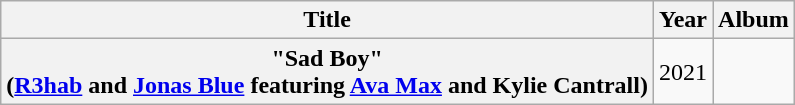<table class="wikitable plainrowheaders" style="text-align:center">
<tr>
<th scope="col">Title</th>
<th scope="col">Year</th>
<th scope="col">Album</th>
</tr>
<tr>
<th scope="row">"Sad Boy"<br><span>(<a href='#'>R3hab</a> and <a href='#'>Jonas Blue</a> featuring <a href='#'>Ava Max</a> and Kylie Cantrall)</span></th>
<td>2021</td>
<td></td>
</tr>
</table>
